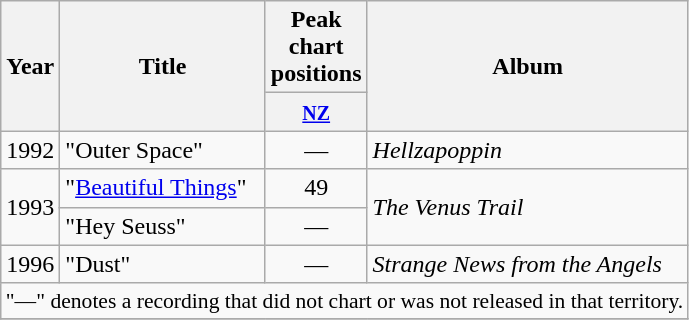<table class="wikitable plainrowheaders">
<tr>
<th rowspan="2"  width="1em">Year</th>
<th rowspan="2">Title</th>
<th width="3em">Peak chart positions</th>
<th rowspan="2">Album</th>
</tr>
<tr>
<th><small><a href='#'>NZ</a></small></th>
</tr>
<tr>
<td>1992</td>
<td>"Outer Space"</td>
<td align="center">—</td>
<td><em>Hellzapoppin</em></td>
</tr>
<tr>
<td rowspan=2>1993</td>
<td>"<a href='#'>Beautiful Things</a>"</td>
<td align="center">49</td>
<td rowspan=2><em>The Venus Trail</em></td>
</tr>
<tr>
<td>"Hey Seuss"</td>
<td align="center">—</td>
</tr>
<tr>
<td>1996</td>
<td>"Dust"</td>
<td align="center">—</td>
<td><em>Strange News from the Angels</em></td>
</tr>
<tr>
<td colspan="4" style="font-size:90%" align="center">"—" denotes a recording that did not chart or was not released in that territory.</td>
</tr>
<tr>
</tr>
</table>
